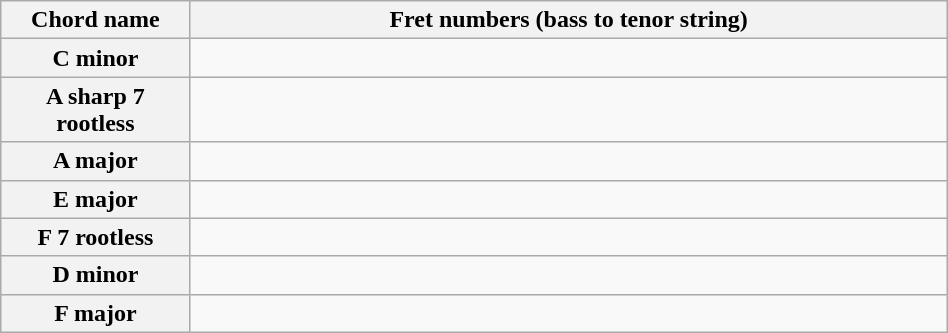<table class="wikitable" style="margin:auto; text-align: center; width:50%">
<tr>
<th style="width:10%;">Chord name</th>
<th style="width:40%;">Fret numbers (bass to tenor string)</th>
</tr>
<tr>
<th>C minor</th>
<td></td>
</tr>
<tr>
<th>A sharp 7 rootless</th>
<td></td>
</tr>
<tr>
<th>A major</th>
<td></td>
</tr>
<tr>
<th>E major</th>
<td></td>
</tr>
<tr>
<th>F 7 rootless</th>
<td></td>
</tr>
<tr>
<th>D minor</th>
<td></td>
</tr>
<tr>
<th>F major</th>
<td></td>
</tr>
</table>
